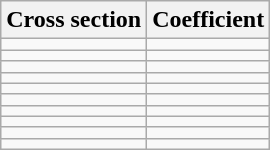<table class="wikitable" style="text-align:center;">
<tr>
<th>Cross section</th>
<th>Coefficient</th>
</tr>
<tr>
<td></td>
<td></td>
</tr>
<tr>
<td></td>
<td></td>
</tr>
<tr>
<td></td>
<td></td>
</tr>
<tr>
<td></td>
<td></td>
</tr>
<tr>
<td></td>
<td></td>
</tr>
<tr>
<td></td>
<td></td>
</tr>
<tr>
<td></td>
<td></td>
</tr>
<tr>
<td></td>
<td></td>
</tr>
<tr>
<td></td>
<td></td>
</tr>
<tr>
<td></td>
<td></td>
</tr>
</table>
